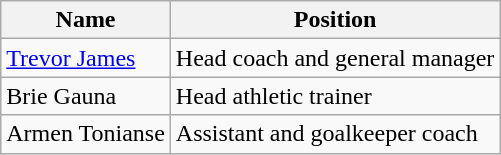<table class="wikitable">
<tr>
<th>Name</th>
<th>Position</th>
</tr>
<tr>
<td> <a href='#'>Trevor James</a></td>
<td>Head coach and general manager</td>
</tr>
<tr>
<td> Brie Gauna</td>
<td>Head athletic trainer</td>
</tr>
<tr>
<td> Armen Tonianse</td>
<td>Assistant and goalkeeper coach</td>
</tr>
</table>
